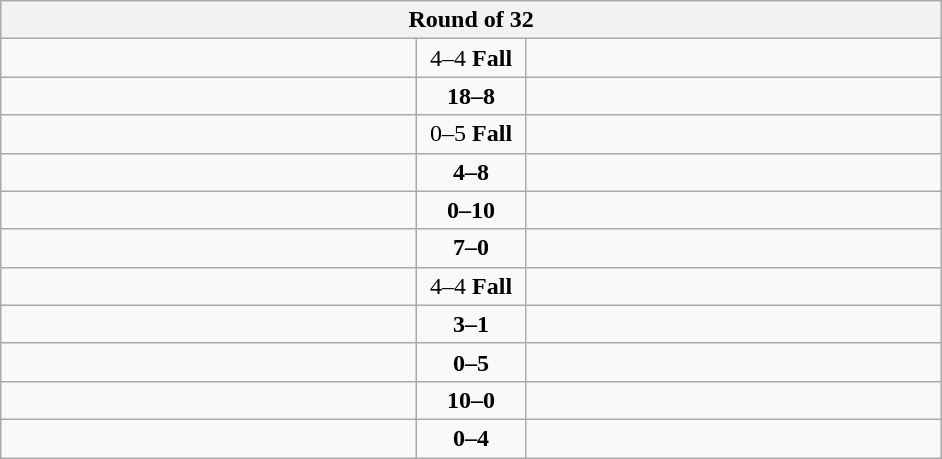<table class="wikitable" style="text-align: center;">
<tr>
<th colspan=3>Round of 32</th>
</tr>
<tr>
<td align=left width="270"><strong></strong></td>
<td align=center width="65">4–4 <strong>Fall</strong></td>
<td align=left width="270"></td>
</tr>
<tr>
<td align=left><strong></strong></td>
<td align=center><strong>18–8</strong></td>
<td align=left></td>
</tr>
<tr>
<td align=left></td>
<td align=center>0–5 <strong>Fall</strong></td>
<td align=left><strong></strong></td>
</tr>
<tr>
<td align=left></td>
<td align=center><strong>4–8</strong></td>
<td align=left><strong></strong></td>
</tr>
<tr>
<td align=left></td>
<td align=center><strong>0–10</strong></td>
<td align=left><strong></strong></td>
</tr>
<tr>
<td align=left><strong></strong></td>
<td align=center><strong>7–0</strong></td>
<td align=left></td>
</tr>
<tr>
<td align=left><strong></strong></td>
<td align=center>4–4 <strong>Fall</strong></td>
<td align=left></td>
</tr>
<tr>
<td align=left><strong></strong></td>
<td align=center><strong>3–1</strong></td>
<td align=left></td>
</tr>
<tr>
<td align=left></td>
<td align=center><strong>0–5</strong></td>
<td align=left><strong></strong></td>
</tr>
<tr>
<td align=left><strong></strong></td>
<td align=center><strong>10–0</strong></td>
<td align=left></td>
</tr>
<tr>
<td align=left></td>
<td align=center><strong>0–4</strong></td>
<td align=left><strong></strong></td>
</tr>
</table>
